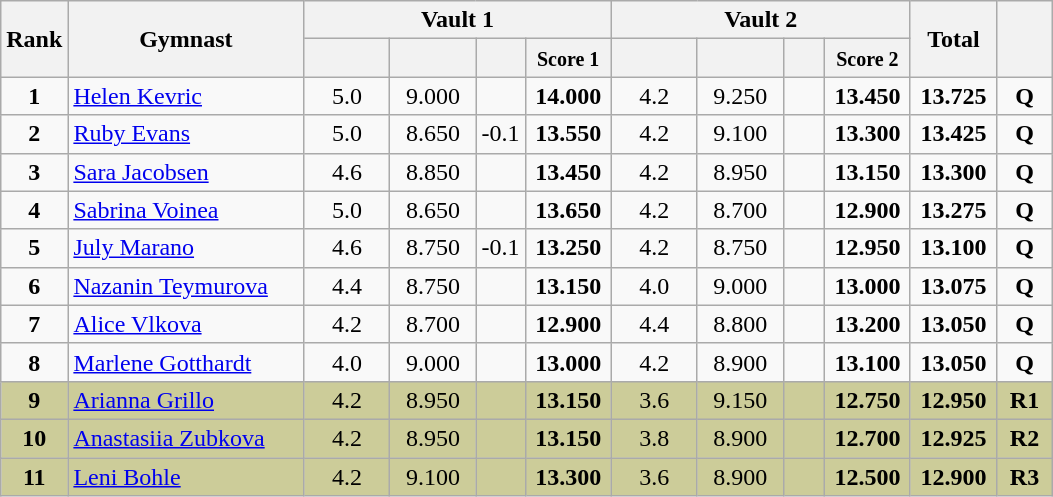<table style="text-align:center;" class="wikitable sortable">
<tr>
<th style="width:15px;" rowspan="2">Rank</th>
<th style="width:150px;" rowspan="2">Gymnast</th>
<th colspan="4">Vault 1</th>
<th colspan="4">Vault 2</th>
<th style="width:50px;" rowspan="2">Total</th>
<th style="width:30px;" rowspan="2"><small></small></th>
</tr>
<tr>
<th style="width:50px;"><small></small></th>
<th style="width:50px;"><small></small></th>
<th style="width:20px;"><small></small></th>
<th style="width:50px;"><small>Score 1</small></th>
<th style="width:50px;"><small></small></th>
<th style="width:50px;"><small></small></th>
<th style="width:20px;"><small></small></th>
<th style="width:50px;"><small>Score 2</small></th>
</tr>
<tr>
<td scope="row" style="text-align:center"><strong>1</strong></td>
<td align="left"> <a href='#'>Helen Kevric</a></td>
<td>5.0</td>
<td>9.000</td>
<td></td>
<td><strong>14.000</strong></td>
<td>4.2</td>
<td>9.250</td>
<td></td>
<td><strong>13.450</strong></td>
<td><strong>13.725</strong></td>
<td><strong>Q</strong></td>
</tr>
<tr>
<td scope="row" style="text-align:center"><strong>2</strong></td>
<td align="left"> <a href='#'>Ruby Evans</a></td>
<td>5.0</td>
<td>8.650</td>
<td>-0.1</td>
<td><strong>13.550</strong></td>
<td>4.2</td>
<td>9.100</td>
<td></td>
<td><strong>13.300</strong></td>
<td><strong>13.425</strong></td>
<td><strong>Q</strong></td>
</tr>
<tr>
<td scope="row" style="text-align:center"><strong>3</strong></td>
<td align="left"> <a href='#'>Sara Jacobsen</a></td>
<td>4.6</td>
<td>8.850</td>
<td></td>
<td><strong>13.450</strong></td>
<td>4.2</td>
<td>8.950</td>
<td></td>
<td><strong>13.150</strong></td>
<td><strong>13.300</strong></td>
<td><strong>Q</strong></td>
</tr>
<tr>
<td scope="row" style="text-align:center"><strong>4</strong></td>
<td align="left"> <a href='#'>Sabrina Voinea</a></td>
<td>5.0</td>
<td>8.650</td>
<td></td>
<td><strong>13.650</strong></td>
<td>4.2</td>
<td>8.700</td>
<td></td>
<td><strong>12.900</strong></td>
<td><strong>13.275</strong></td>
<td><strong>Q</strong></td>
</tr>
<tr>
<td scope="row" style="text-align:center"><strong>5</strong></td>
<td align="left"> <a href='#'>July Marano</a></td>
<td>4.6</td>
<td>8.750</td>
<td>-0.1</td>
<td><strong>13.250</strong></td>
<td>4.2</td>
<td>8.750</td>
<td></td>
<td><strong>12.950</strong></td>
<td><strong>13.100</strong></td>
<td><strong>Q</strong></td>
</tr>
<tr>
<td scope="row" style="text-align:center"><strong>6</strong></td>
<td align="left"> <a href='#'>Nazanin Teymurova</a></td>
<td>4.4</td>
<td>8.750</td>
<td></td>
<td><strong>13.150</strong></td>
<td>4.0</td>
<td>9.000</td>
<td></td>
<td><strong>13.000</strong></td>
<td><strong>13.075</strong></td>
<td><strong>Q</strong></td>
</tr>
<tr>
<td scope="row" style="text-align:center"><strong>7</strong></td>
<td align="left"> <a href='#'>Alice Vlkova</a></td>
<td>4.2</td>
<td>8.700</td>
<td></td>
<td><strong>12.900</strong></td>
<td>4.4</td>
<td>8.800</td>
<td></td>
<td><strong>13.200</strong></td>
<td><strong>13.050</strong></td>
<td><strong>Q</strong></td>
</tr>
<tr>
<td scope="row" style="text-align:center"><strong>8</strong></td>
<td align="left"> <a href='#'>Marlene Gotthardt</a></td>
<td>4.0</td>
<td>9.000</td>
<td></td>
<td><strong>13.000</strong></td>
<td>4.2</td>
<td>8.900</td>
<td></td>
<td><strong>13.100</strong></td>
<td><strong>13.050</strong></td>
<td><strong>Q</strong></td>
</tr>
<tr style="background:#cccc99;">
<td scope="row" style="text-align:center"><strong>9</strong></td>
<td align="left"> <a href='#'>Arianna Grillo</a></td>
<td>4.2</td>
<td>8.950</td>
<td></td>
<td><strong>13.150</strong></td>
<td>3.6</td>
<td>9.150</td>
<td></td>
<td><strong>12.750</strong></td>
<td><strong>12.950</strong></td>
<td><strong>R1</strong></td>
</tr>
<tr style="background:#cccc99;">
<td scope="row" style="text-align:center"><strong>10</strong></td>
<td align="left"> <a href='#'>Anastasiia Zubkova</a></td>
<td>4.2</td>
<td>8.950</td>
<td></td>
<td><strong>13.150</strong></td>
<td>3.8</td>
<td>8.900</td>
<td></td>
<td><strong>12.700</strong></td>
<td><strong>12.925</strong></td>
<td><strong>R2</strong></td>
</tr>
<tr style="background:#cccc99;">
<td scope="row" style="text-align:center"><strong>11</strong></td>
<td align="left"> <a href='#'>Leni Bohle</a></td>
<td>4.2</td>
<td>9.100</td>
<td></td>
<td><strong>13.300</strong></td>
<td>3.6</td>
<td>8.900</td>
<td></td>
<td><strong>12.500</strong></td>
<td><strong>12.900</strong></td>
<td><strong>R3</strong></td>
</tr>
</table>
